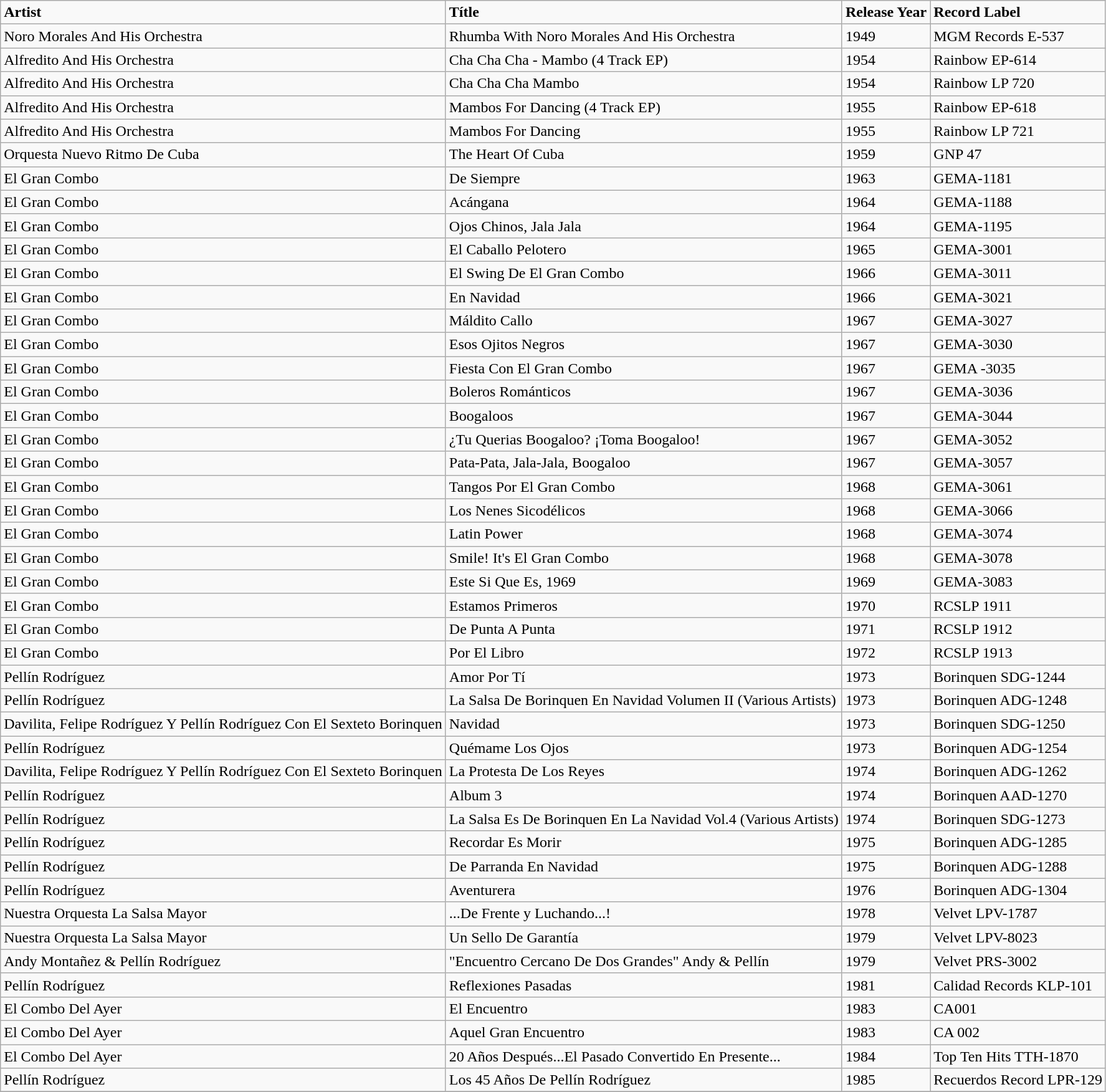<table border=1 class=wikitable>
<tr>
<td color="#f3f300"><strong>Artist</strong></td>
<td><strong>Títle</strong></td>
<td><strong>Release Year</strong></td>
<td><strong>Record Label</strong></td>
</tr>
<tr>
<td>Noro Morales And His Orchestra</td>
<td>Rhumba With Noro Morales And His Orchestra</td>
<td>1949</td>
<td>MGM Records E-537</td>
</tr>
<tr>
<td>Alfredito And His Orchestra</td>
<td>Cha Cha Cha - Mambo (4 Track EP)</td>
<td>1954</td>
<td>Rainbow EP-614</td>
</tr>
<tr>
<td>Alfredito And His Orchestra</td>
<td>Cha Cha Cha Mambo</td>
<td>1954</td>
<td>Rainbow LP 720</td>
</tr>
<tr>
<td>Alfredito And His Orchestra</td>
<td>Mambos For Dancing  (4 Track EP)</td>
<td>1955</td>
<td>Rainbow EP-618</td>
</tr>
<tr>
<td>Alfredito And His Orchestra</td>
<td>Mambos For Dancing</td>
<td>1955</td>
<td>Rainbow LP 721</td>
</tr>
<tr>
<td>Orquesta Nuevo Ritmo De Cuba</td>
<td>The Heart Of Cuba</td>
<td>1959</td>
<td>GNP 47</td>
</tr>
<tr>
<td>El Gran Combo</td>
<td>De Siempre</td>
<td>1963</td>
<td>GEMA-1181</td>
</tr>
<tr>
<td>El Gran Combo</td>
<td>Acángana</td>
<td>1964</td>
<td>GEMA-1188</td>
</tr>
<tr>
<td>El Gran Combo</td>
<td>Ojos Chinos, Jala Jala</td>
<td>1964</td>
<td>GEMA-1195</td>
</tr>
<tr>
<td>El Gran Combo</td>
<td>El Caballo Pelotero</td>
<td>1965</td>
<td>GEMA-3001</td>
</tr>
<tr>
<td>El Gran Combo</td>
<td>El Swing De El Gran Combo</td>
<td>1966</td>
<td>GEMA-3011</td>
</tr>
<tr>
<td>El Gran Combo</td>
<td>En Navidad</td>
<td>1966</td>
<td>GEMA-3021</td>
</tr>
<tr>
<td>El Gran Combo</td>
<td>Máldito Callo</td>
<td>1967</td>
<td>GEMA-3027</td>
</tr>
<tr>
<td>El Gran Combo</td>
<td>Esos Ojitos Negros</td>
<td>1967</td>
<td>GEMA-3030</td>
</tr>
<tr>
<td>El Gran Combo</td>
<td>Fiesta Con El Gran Combo</td>
<td>1967</td>
<td>GEMA -3035</td>
</tr>
<tr>
<td>El Gran Combo</td>
<td>Boleros Románticos</td>
<td>1967</td>
<td>GEMA-3036</td>
</tr>
<tr>
<td>El Gran Combo</td>
<td>Boogaloos</td>
<td>1967</td>
<td>GEMA-3044</td>
</tr>
<tr>
<td>El Gran Combo</td>
<td>¿Tu Querias Boogaloo? ¡Toma Boogaloo!</td>
<td>1967</td>
<td>GEMA-3052</td>
</tr>
<tr>
<td>El Gran Combo</td>
<td>Pata-Pata, Jala-Jala, Boogaloo</td>
<td>1967</td>
<td>GEMA-3057</td>
</tr>
<tr>
<td>El Gran Combo</td>
<td>Tangos Por El Gran Combo</td>
<td>1968</td>
<td>GEMA-3061</td>
</tr>
<tr>
<td>El Gran Combo</td>
<td>Los Nenes Sicodélicos</td>
<td>1968</td>
<td>GEMA-3066</td>
</tr>
<tr>
<td>El Gran Combo</td>
<td>Latin Power</td>
<td>1968</td>
<td>GEMA-3074</td>
</tr>
<tr>
<td>El Gran Combo</td>
<td>Smile! It's El Gran Combo</td>
<td>1968</td>
<td>GEMA-3078</td>
</tr>
<tr>
<td>El Gran Combo</td>
<td>Este Si Que Es, 1969</td>
<td>1969</td>
<td>GEMA-3083</td>
</tr>
<tr>
<td>El Gran Combo</td>
<td>Estamos Primeros</td>
<td>1970</td>
<td>RCSLP 1911</td>
</tr>
<tr>
<td>El Gran Combo</td>
<td>De Punta A Punta</td>
<td>1971</td>
<td>RCSLP 1912</td>
</tr>
<tr>
<td>El Gran Combo</td>
<td>Por El Libro</td>
<td>1972</td>
<td>RCSLP 1913</td>
</tr>
<tr>
<td>Pellín Rodríguez</td>
<td>Amor Por Tí</td>
<td>1973</td>
<td>Borinquen SDG-1244</td>
</tr>
<tr>
<td>Pellín Rodríguez</td>
<td>La Salsa De Borinquen En Navidad Volumen II (Various Artists)</td>
<td>1973</td>
<td>Borinquen ADG-1248</td>
</tr>
<tr>
<td>Davilita, Felipe Rodríguez Y Pellín Rodríguez Con El Sexteto Borinquen</td>
<td>Navidad</td>
<td>1973</td>
<td>Borinquen SDG-1250</td>
</tr>
<tr>
<td>Pellín Rodríguez</td>
<td>Quémame Los Ojos</td>
<td>1973</td>
<td>Borinquen ADG-1254</td>
</tr>
<tr>
<td>Davilita, Felipe Rodríguez Y Pellín Rodríguez Con El Sexteto Borinquen</td>
<td>La Protesta De Los Reyes</td>
<td>1974</td>
<td>Borinquen ADG-1262</td>
</tr>
<tr>
<td>Pellín Rodríguez</td>
<td>Album 3</td>
<td>1974</td>
<td>Borinquen AAD-1270</td>
</tr>
<tr>
<td>Pellín Rodríguez</td>
<td>La  Salsa Es De Borinquen En La Navidad Vol.4 (Various Artists)</td>
<td>1974</td>
<td>Borinquen SDG-1273</td>
</tr>
<tr>
<td>Pellín Rodríguez</td>
<td>Recordar Es Morir</td>
<td>1975</td>
<td>Borinquen ADG-1285</td>
</tr>
<tr>
<td>Pellín Rodríguez</td>
<td>De Parranda En Navidad</td>
<td>1975</td>
<td>Borinquen ADG-1288</td>
</tr>
<tr>
<td>Pellín Rodríguez</td>
<td>Aventurera</td>
<td>1976</td>
<td>Borinquen ADG-1304</td>
</tr>
<tr>
<td>Nuestra Orquesta La Salsa Mayor</td>
<td>...De Frente y Luchando...!</td>
<td>1978</td>
<td>Velvet LPV-1787</td>
</tr>
<tr>
<td>Nuestra Orquesta La Salsa Mayor</td>
<td>Un Sello De Garantía</td>
<td>1979</td>
<td>Velvet LPV-8023</td>
</tr>
<tr>
<td>Andy Montañez & Pellín Rodríguez</td>
<td>"Encuentro Cercano De Dos Grandes" Andy & Pellín</td>
<td>1979</td>
<td>Velvet PRS-3002</td>
</tr>
<tr>
<td>Pellín Rodríguez</td>
<td>Reflexiones Pasadas</td>
<td>1981</td>
<td>Calidad Records KLP-101</td>
</tr>
<tr>
<td>El Combo Del Ayer</td>
<td>El Encuentro</td>
<td>1983</td>
<td>CA001</td>
</tr>
<tr>
<td>El Combo Del Ayer</td>
<td>Aquel Gran Encuentro</td>
<td>1983</td>
<td>CA 002</td>
</tr>
<tr>
<td>El Combo Del Ayer</td>
<td>20 Años Después...El Pasado Convertido En Presente...</td>
<td>1984</td>
<td>Top Ten Hits TTH-1870</td>
</tr>
<tr>
<td>Pellín Rodríguez</td>
<td>Los 45 Años De Pellín Rodríguez</td>
<td>1985</td>
<td>Recuerdos Record LPR-129</td>
</tr>
<tr>
</tr>
</table>
